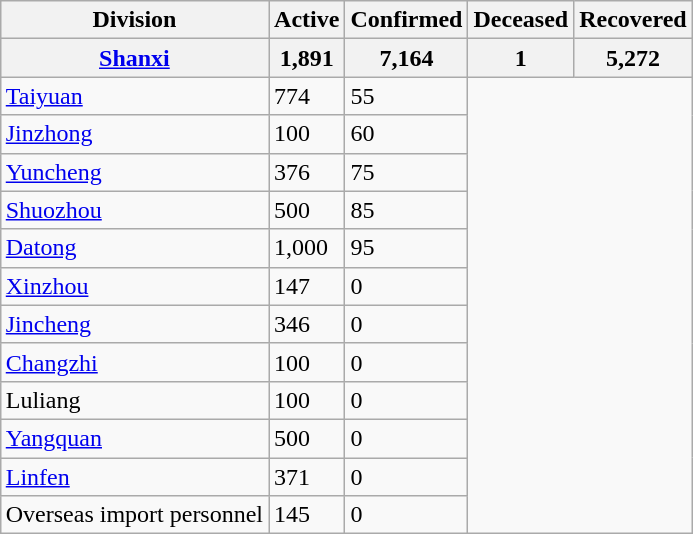<table class="wikitable sortable" align="right">
<tr>
<th>Division</th>
<th>Active</th>
<th>Confirmed</th>
<th>Deceased</th>
<th>Recovered</th>
</tr>
<tr>
<th><a href='#'>Shanxi</a></th>
<th>1,891</th>
<th>7,164</th>
<th>1</th>
<th>5,272</th>
</tr>
<tr>
<td><a href='#'>Taiyuan</a></td>
<td>774</td>
<td>55</td>
</tr>
<tr>
<td><a href='#'>Jinzhong</a></td>
<td>100</td>
<td>60</td>
</tr>
<tr>
<td><a href='#'>Yuncheng</a></td>
<td>376</td>
<td>75</td>
</tr>
<tr>
<td><a href='#'>Shuozhou</a></td>
<td>500</td>
<td>85</td>
</tr>
<tr>
<td><a href='#'>Datong</a></td>
<td>1,000</td>
<td>95</td>
</tr>
<tr>
<td><a href='#'>Xinzhou</a></td>
<td>147</td>
<td>0</td>
</tr>
<tr>
<td><a href='#'>Jincheng</a></td>
<td>346</td>
<td>0</td>
</tr>
<tr>
<td><a href='#'>Changzhi</a></td>
<td>100</td>
<td>0</td>
</tr>
<tr>
<td>Luliang</td>
<td>100</td>
<td>0</td>
</tr>
<tr>
<td><a href='#'>Yangquan</a></td>
<td>500</td>
<td>0</td>
</tr>
<tr>
<td><a href='#'>Linfen</a></td>
<td>371</td>
<td>0</td>
</tr>
<tr>
<td>Overseas import personnel</td>
<td>145</td>
<td>0</td>
</tr>
</table>
